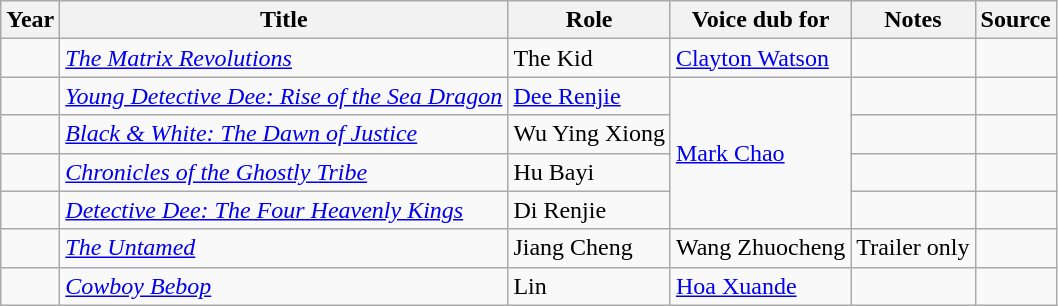<table class="wikitable sortable plainrowheaders">
<tr>
<th>Year</th>
<th>Title</th>
<th>Role</th>
<th>Voice dub for</th>
<th>Notes</th>
<th class="unsortable">Source</th>
</tr>
<tr>
<td></td>
<td><em><a href='#'>The Matrix Revolutions</a></em></td>
<td>The Kid</td>
<td><a href='#'>Clayton Watson</a></td>
<td></td>
<td></td>
</tr>
<tr>
<td></td>
<td><em><a href='#'>Young Detective Dee: Rise of the Sea Dragon</a></em></td>
<td><a href='#'>Dee Renjie</a></td>
<td rowspan="4"><a href='#'>Mark Chao</a></td>
<td></td>
<td></td>
</tr>
<tr>
<td></td>
<td><em><a href='#'>Black & White: The Dawn of Justice</a></em></td>
<td>Wu Ying Xiong</td>
<td></td>
<td></td>
</tr>
<tr>
<td></td>
<td><em><a href='#'>Chronicles of the Ghostly Tribe</a></em></td>
<td>Hu Bayi</td>
<td></td>
<td></td>
</tr>
<tr>
<td></td>
<td><em><a href='#'>Detective Dee: The Four Heavenly Kings</a></em></td>
<td>Di Renjie</td>
<td></td>
<td></td>
</tr>
<tr>
<td></td>
<td><em><a href='#'>The Untamed</a></em></td>
<td>Jiang Cheng</td>
<td>Wang Zhuocheng</td>
<td>Trailer only</td>
<td></td>
</tr>
<tr>
<td></td>
<td><em><a href='#'>Cowboy Bebop</a></em></td>
<td>Lin</td>
<td><a href='#'>Hoa Xuande</a></td>
<td></td>
<td></td>
</tr>
</table>
